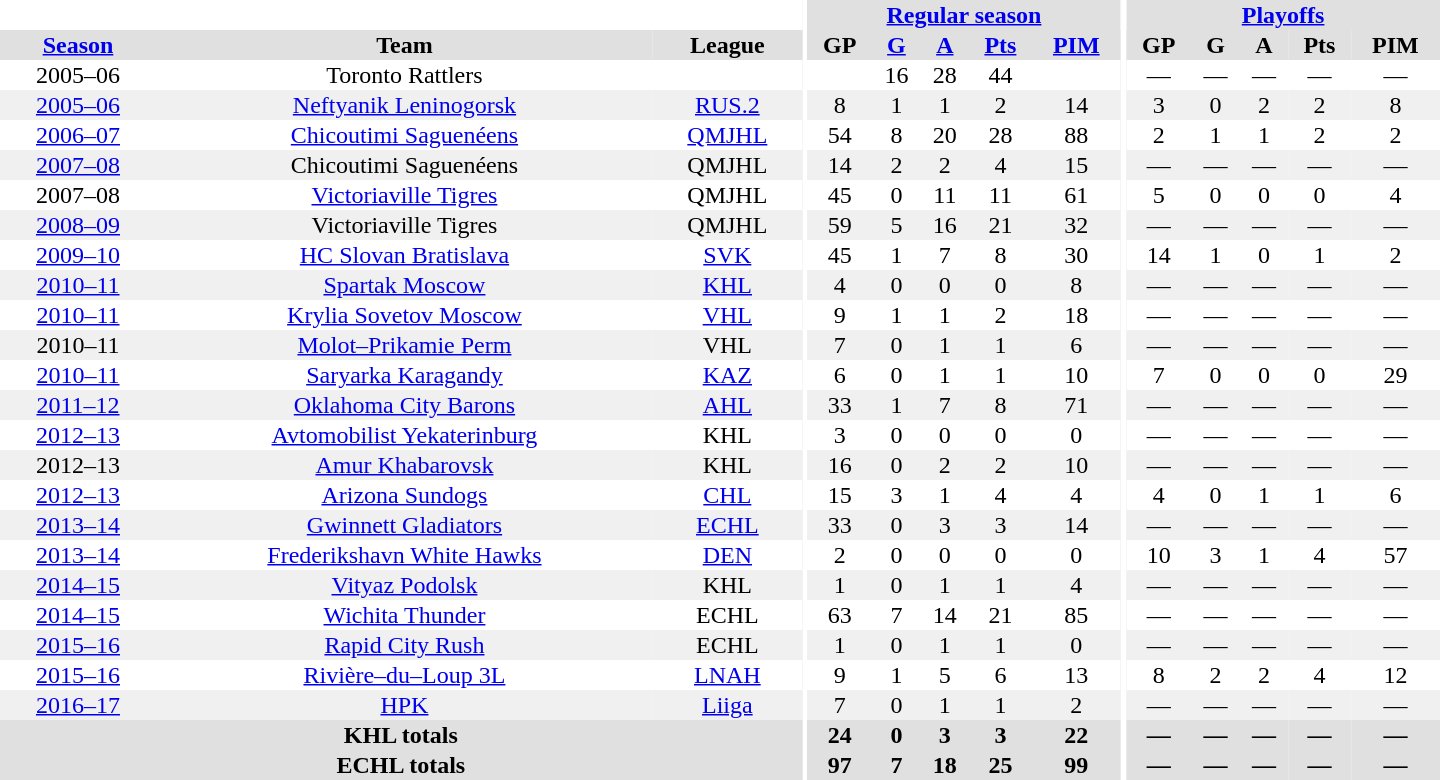<table border="0" cellpadding="1" cellspacing="0" style="text-align:center; width:60em">
<tr bgcolor="#e0e0e0">
<th colspan="3" bgcolor="#ffffff"></th>
<th rowspan="99" bgcolor="#ffffff"></th>
<th colspan="5"><a href='#'>Regular season</a></th>
<th rowspan="99" bgcolor="#ffffff"></th>
<th colspan="5"><a href='#'>Playoffs</a></th>
</tr>
<tr bgcolor="#e0e0e0">
<th><a href='#'>Season</a></th>
<th>Team</th>
<th>League</th>
<th>GP</th>
<th><a href='#'>G</a></th>
<th><a href='#'>A</a></th>
<th><a href='#'>Pts</a></th>
<th><a href='#'>PIM</a></th>
<th>GP</th>
<th>G</th>
<th>A</th>
<th>Pts</th>
<th>PIM</th>
</tr>
<tr>
<td>2005–06</td>
<td>Toronto Rattlers</td>
<td></td>
<td></td>
<td>16</td>
<td>28</td>
<td>44</td>
<td></td>
<td>—</td>
<td>—</td>
<td>—</td>
<td>—</td>
<td>—</td>
</tr>
<tr bgcolor="#f0f0f0">
<td><a href='#'>2005–06</a></td>
<td><a href='#'>Neftyanik Leninogorsk</a></td>
<td><a href='#'>RUS.2</a></td>
<td>8</td>
<td>1</td>
<td>1</td>
<td>2</td>
<td>14</td>
<td>3</td>
<td>0</td>
<td>2</td>
<td>2</td>
<td>8</td>
</tr>
<tr>
<td><a href='#'>2006–07</a></td>
<td><a href='#'>Chicoutimi Saguenéens</a></td>
<td><a href='#'>QMJHL</a></td>
<td>54</td>
<td>8</td>
<td>20</td>
<td>28</td>
<td>88</td>
<td>2</td>
<td>1</td>
<td>1</td>
<td>2</td>
<td>2</td>
</tr>
<tr bgcolor="#f0f0f0">
<td><a href='#'>2007–08</a></td>
<td>Chicoutimi Saguenéens</td>
<td>QMJHL</td>
<td>14</td>
<td>2</td>
<td>2</td>
<td>4</td>
<td>15</td>
<td>—</td>
<td>—</td>
<td>—</td>
<td>—</td>
<td>—</td>
</tr>
<tr>
<td>2007–08</td>
<td><a href='#'>Victoriaville Tigres</a></td>
<td>QMJHL</td>
<td>45</td>
<td>0</td>
<td>11</td>
<td>11</td>
<td>61</td>
<td>5</td>
<td>0</td>
<td>0</td>
<td>0</td>
<td>4</td>
</tr>
<tr bgcolor="#f0f0f0">
<td><a href='#'>2008–09</a></td>
<td>Victoriaville Tigres</td>
<td>QMJHL</td>
<td>59</td>
<td>5</td>
<td>16</td>
<td>21</td>
<td>32</td>
<td>—</td>
<td>—</td>
<td>—</td>
<td>—</td>
<td>—</td>
</tr>
<tr>
<td><a href='#'>2009–10</a></td>
<td><a href='#'>HC Slovan Bratislava</a></td>
<td><a href='#'>SVK</a></td>
<td>45</td>
<td>1</td>
<td>7</td>
<td>8</td>
<td>30</td>
<td>14</td>
<td>1</td>
<td>0</td>
<td>1</td>
<td>2</td>
</tr>
<tr bgcolor="#f0f0f0">
<td><a href='#'>2010–11</a></td>
<td><a href='#'>Spartak Moscow</a></td>
<td><a href='#'>KHL</a></td>
<td>4</td>
<td>0</td>
<td>0</td>
<td>0</td>
<td>8</td>
<td>—</td>
<td>—</td>
<td>—</td>
<td>—</td>
<td>—</td>
</tr>
<tr>
<td><a href='#'>2010–11</a></td>
<td><a href='#'>Krylia Sovetov Moscow</a></td>
<td><a href='#'>VHL</a></td>
<td>9</td>
<td>1</td>
<td>1</td>
<td>2</td>
<td>18</td>
<td>—</td>
<td>—</td>
<td>—</td>
<td>—</td>
<td>—</td>
</tr>
<tr bgcolor="#f0f0f0">
<td>2010–11</td>
<td><a href='#'>Molot–Prikamie Perm</a></td>
<td>VHL</td>
<td>7</td>
<td>0</td>
<td>1</td>
<td>1</td>
<td>6</td>
<td>—</td>
<td>—</td>
<td>—</td>
<td>—</td>
<td>—</td>
</tr>
<tr>
<td><a href='#'>2010–11</a></td>
<td><a href='#'>Saryarka Karagandy</a></td>
<td><a href='#'>KAZ</a></td>
<td>6</td>
<td>0</td>
<td>1</td>
<td>1</td>
<td>10</td>
<td>7</td>
<td>0</td>
<td>0</td>
<td>0</td>
<td>29</td>
</tr>
<tr bgcolor="#f0f0f0">
<td><a href='#'>2011–12</a></td>
<td><a href='#'>Oklahoma City Barons</a></td>
<td><a href='#'>AHL</a></td>
<td>33</td>
<td>1</td>
<td>7</td>
<td>8</td>
<td>71</td>
<td>—</td>
<td>—</td>
<td>—</td>
<td>—</td>
<td>—</td>
</tr>
<tr>
<td><a href='#'>2012–13</a></td>
<td><a href='#'>Avtomobilist Yekaterinburg</a></td>
<td>KHL</td>
<td>3</td>
<td>0</td>
<td>0</td>
<td>0</td>
<td>0</td>
<td>—</td>
<td>—</td>
<td>—</td>
<td>—</td>
<td>—</td>
</tr>
<tr bgcolor="#f0f0f0">
<td>2012–13</td>
<td><a href='#'>Amur Khabarovsk</a></td>
<td>KHL</td>
<td>16</td>
<td>0</td>
<td>2</td>
<td>2</td>
<td>10</td>
<td>—</td>
<td>—</td>
<td>—</td>
<td>—</td>
<td>—</td>
</tr>
<tr>
<td><a href='#'>2012–13</a></td>
<td><a href='#'>Arizona Sundogs</a></td>
<td><a href='#'>CHL</a></td>
<td>15</td>
<td>3</td>
<td>1</td>
<td>4</td>
<td>4</td>
<td>4</td>
<td>0</td>
<td>1</td>
<td>1</td>
<td>6</td>
</tr>
<tr bgcolor="#f0f0f0">
<td><a href='#'>2013–14</a></td>
<td><a href='#'>Gwinnett Gladiators</a></td>
<td><a href='#'>ECHL</a></td>
<td>33</td>
<td>0</td>
<td>3</td>
<td>3</td>
<td>14</td>
<td>—</td>
<td>—</td>
<td>—</td>
<td>—</td>
<td>—</td>
</tr>
<tr>
<td><a href='#'>2013–14</a></td>
<td><a href='#'>Frederikshavn White Hawks</a></td>
<td><a href='#'>DEN</a></td>
<td>2</td>
<td>0</td>
<td>0</td>
<td>0</td>
<td>0</td>
<td>10</td>
<td>3</td>
<td>1</td>
<td>4</td>
<td>57</td>
</tr>
<tr bgcolor="#f0f0f0">
<td><a href='#'>2014–15</a></td>
<td><a href='#'>Vityaz Podolsk</a></td>
<td>KHL</td>
<td>1</td>
<td>0</td>
<td>1</td>
<td>1</td>
<td>4</td>
<td>—</td>
<td>—</td>
<td>—</td>
<td>—</td>
<td>—</td>
</tr>
<tr>
<td><a href='#'>2014–15</a></td>
<td><a href='#'>Wichita Thunder</a></td>
<td>ECHL</td>
<td>63</td>
<td>7</td>
<td>14</td>
<td>21</td>
<td>85</td>
<td>—</td>
<td>—</td>
<td>—</td>
<td>—</td>
<td>—</td>
</tr>
<tr bgcolor="#f0f0f0">
<td><a href='#'>2015–16</a></td>
<td><a href='#'>Rapid City Rush</a></td>
<td>ECHL</td>
<td>1</td>
<td>0</td>
<td>1</td>
<td>1</td>
<td>0</td>
<td>—</td>
<td>—</td>
<td>—</td>
<td>—</td>
<td>—</td>
</tr>
<tr>
<td><a href='#'>2015–16</a></td>
<td><a href='#'>Rivière–du–Loup 3L</a></td>
<td><a href='#'>LNAH</a></td>
<td>9</td>
<td>1</td>
<td>5</td>
<td>6</td>
<td>13</td>
<td>8</td>
<td>2</td>
<td>2</td>
<td>4</td>
<td>12</td>
</tr>
<tr bgcolor="#f0f0f0">
<td><a href='#'>2016–17</a></td>
<td><a href='#'>HPK</a></td>
<td><a href='#'>Liiga</a></td>
<td>7</td>
<td>0</td>
<td>1</td>
<td>1</td>
<td>2</td>
<td>—</td>
<td>—</td>
<td>—</td>
<td>—</td>
<td>—</td>
</tr>
<tr bgcolor="#e0e0e0">
<th colspan="3">KHL totals</th>
<th>24</th>
<th>0</th>
<th>3</th>
<th>3</th>
<th>22</th>
<th>—</th>
<th>—</th>
<th>—</th>
<th>—</th>
<th>—</th>
</tr>
<tr bgcolor="#e0e0e0">
<th colspan="3">ECHL totals</th>
<th>97</th>
<th>7</th>
<th>18</th>
<th>25</th>
<th>99</th>
<th>—</th>
<th>—</th>
<th>—</th>
<th>—</th>
<th>—</th>
</tr>
</table>
